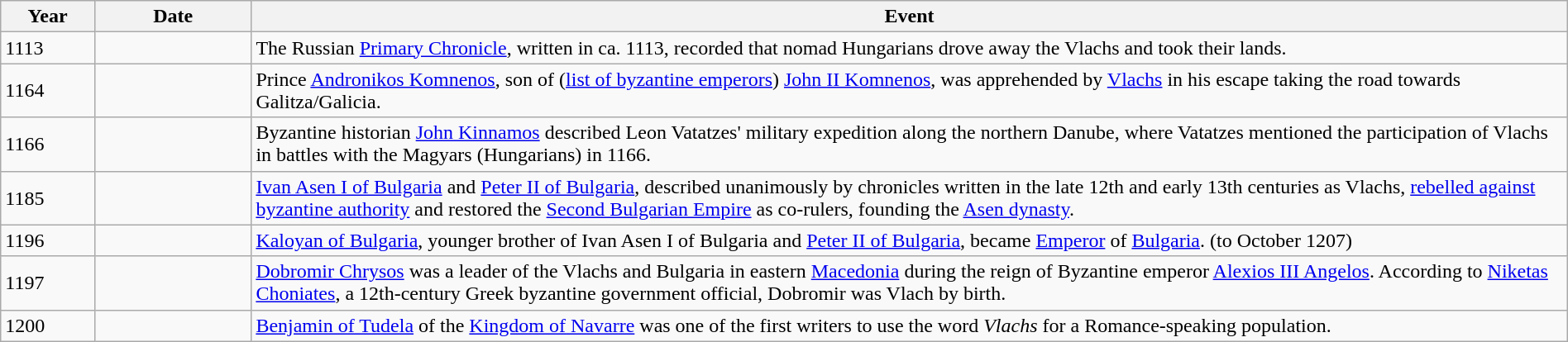<table class="wikitable" width="100%">
<tr>
<th style="width:6%">Year</th>
<th style="width:10%">Date</th>
<th>Event</th>
</tr>
<tr>
<td>1113</td>
<td></td>
<td>The Russian <a href='#'>Primary Chronicle</a>, written in ca. 1113, recorded that nomad Hungarians drove away the Vlachs and took their lands.</td>
</tr>
<tr>
<td>1164</td>
<td></td>
<td>Prince <a href='#'>Andronikos Komnenos</a>, son of (<a href='#'>list of byzantine emperors</a>) <a href='#'>John II Komnenos</a>, was apprehended by <a href='#'>Vlachs</a> in his escape taking the road towards Galitza/Galicia.</td>
</tr>
<tr>
<td>1166</td>
<td></td>
<td>Byzantine historian <a href='#'>John Kinnamos</a> described Leon Vatatzes' military expedition along the northern Danube, where Vatatzes mentioned the participation of Vlachs in battles with the Magyars (Hungarians) in 1166.</td>
</tr>
<tr>
<td>1185</td>
<td></td>
<td><a href='#'>Ivan Asen I of Bulgaria</a> and <a href='#'>Peter II of Bulgaria</a>, described unanimously by chronicles written in the late 12th and early 13th centuries as Vlachs, <a href='#'>rebelled against byzantine authority</a> and restored the <a href='#'>Second Bulgarian Empire</a> as co-rulers, founding the <a href='#'>Asen dynasty</a>.</td>
</tr>
<tr>
<td>1196</td>
<td></td>
<td><a href='#'>Kaloyan of Bulgaria</a>, younger brother of Ivan Asen I of Bulgaria and <a href='#'>Peter II of Bulgaria</a>, became <a href='#'>Emperor</a> of <a href='#'>Bulgaria</a>. (to October 1207)</td>
</tr>
<tr>
<td>1197</td>
<td></td>
<td><a href='#'>Dobromir Chrysos</a> was a leader of the Vlachs and Bulgaria in eastern <a href='#'>Macedonia</a> during the reign of Byzantine emperor <a href='#'>Alexios III Angelos</a>. According to <a href='#'>Niketas Choniates</a>, a 12th-century Greek byzantine government official, Dobromir was Vlach by birth.</td>
</tr>
<tr>
<td>1200</td>
<td></td>
<td><a href='#'>Benjamin of Tudela</a> of the <a href='#'>Kingdom of Navarre</a> was one of the first writers to use the word <em>Vlachs</em> for a Romance-speaking population.</td>
</tr>
</table>
